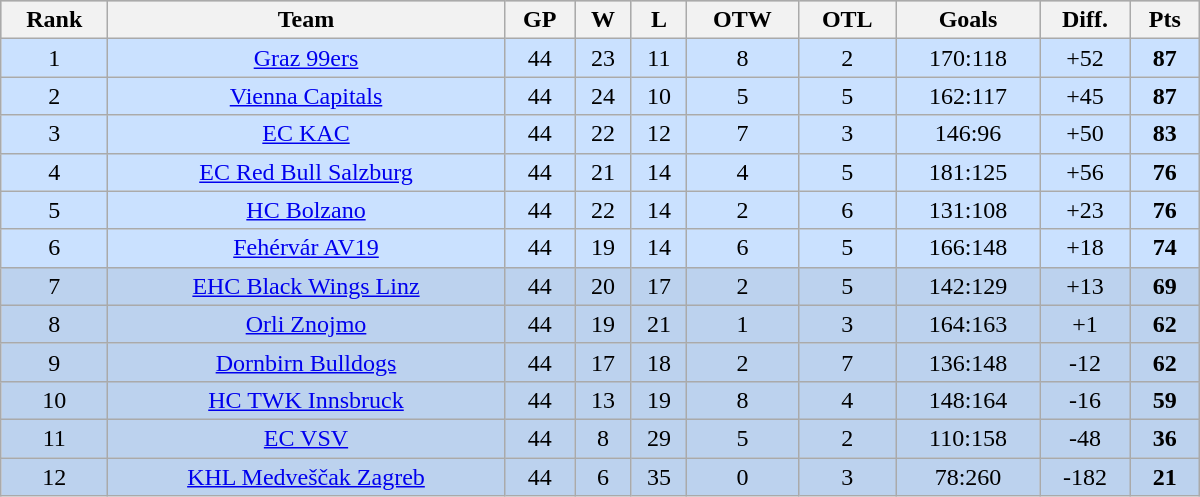<table class="wikitable" width="800px" style="text-align: center;">
<tr style="background-color:#c0c0c0;">
<th>Rank</th>
<th>Team</th>
<th>GP</th>
<th>W</th>
<th>L</th>
<th>OTW</th>
<th>OTL</th>
<th>Goals</th>
<th>Diff.</th>
<th>Pts</th>
</tr>
<tr bgcolor="#CAE1FF">
<td>1</td>
<td><a href='#'>Graz 99ers</a></td>
<td>44</td>
<td>23</td>
<td>11</td>
<td>8</td>
<td>2</td>
<td>170:118</td>
<td>+52</td>
<td><strong>87</strong></td>
</tr>
<tr bgcolor="#CAE1FF">
<td>2</td>
<td><a href='#'>Vienna Capitals</a></td>
<td>44</td>
<td>24</td>
<td>10</td>
<td>5</td>
<td>5</td>
<td>162:117</td>
<td>+45</td>
<td><strong>87</strong></td>
</tr>
<tr bgcolor="#CAE1FF">
<td>3</td>
<td><a href='#'>EC KAC</a></td>
<td>44</td>
<td>22</td>
<td>12</td>
<td>7</td>
<td>3</td>
<td>146:96</td>
<td>+50</td>
<td><strong>83</strong></td>
</tr>
<tr bgcolor="#CAE1FF">
<td>4</td>
<td><a href='#'>EC Red Bull Salzburg</a></td>
<td>44</td>
<td>21</td>
<td>14</td>
<td>4</td>
<td>5</td>
<td>181:125</td>
<td>+56</td>
<td><strong>76</strong></td>
</tr>
<tr bgcolor="#CAE1FF">
<td>5</td>
<td><a href='#'>HC Bolzano</a></td>
<td>44</td>
<td>22</td>
<td>14</td>
<td>2</td>
<td>6</td>
<td>131:108</td>
<td>+23</td>
<td><strong>76</strong></td>
</tr>
<tr bgcolor="#CAE1FF">
<td>6</td>
<td><a href='#'>Fehérvár AV19</a></td>
<td>44</td>
<td>19</td>
<td>14</td>
<td>6</td>
<td>5</td>
<td>166:148</td>
<td>+18</td>
<td><strong>74</strong></td>
</tr>
<tr bgcolor="#BCD2EE">
<td>7</td>
<td><a href='#'>EHC Black Wings Linz</a></td>
<td>44</td>
<td>20</td>
<td>17</td>
<td>2</td>
<td>5</td>
<td>142:129</td>
<td>+13</td>
<td><strong>69</strong></td>
</tr>
<tr bgcolor="#BCD2EE">
<td>8</td>
<td><a href='#'>Orli Znojmo</a></td>
<td>44</td>
<td>19</td>
<td>21</td>
<td>1</td>
<td>3</td>
<td>164:163</td>
<td>+1</td>
<td><strong>62</strong></td>
</tr>
<tr bgcolor="#BCD2EE">
<td>9</td>
<td><a href='#'>Dornbirn Bulldogs</a></td>
<td>44</td>
<td>17</td>
<td>18</td>
<td>2</td>
<td>7</td>
<td>136:148</td>
<td>-12</td>
<td><strong>62</strong></td>
</tr>
<tr bgcolor="#BCD2EE">
<td>10</td>
<td><a href='#'>HC TWK Innsbruck</a></td>
<td>44</td>
<td>13</td>
<td>19</td>
<td>8</td>
<td>4</td>
<td>148:164</td>
<td>-16</td>
<td><strong>59</strong></td>
</tr>
<tr bgcolor="#BCD2EE">
<td>11</td>
<td><a href='#'>EC VSV</a></td>
<td>44</td>
<td>8</td>
<td>29</td>
<td>5</td>
<td>2</td>
<td>110:158</td>
<td>-48</td>
<td><strong>36</strong></td>
</tr>
<tr bgcolor="#BCD2EE">
<td>12</td>
<td><a href='#'>KHL Medveščak Zagreb</a></td>
<td>44</td>
<td>6</td>
<td>35</td>
<td>0</td>
<td>3</td>
<td>78:260</td>
<td>-182</td>
<td><strong>21</strong></td>
</tr>
</table>
